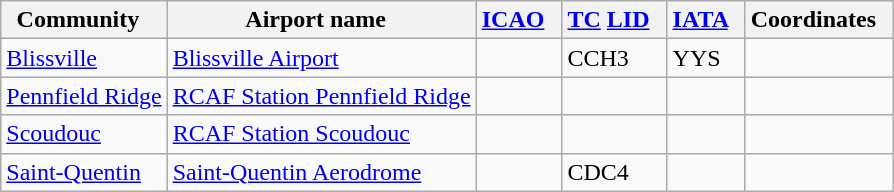<table class="wikitable sortable" style="width:auto;">
<tr>
<th width="*">Community  </th>
<th width="*">Airport name  </th>
<th width="*"><a href='#'>ICAO</a>  </th>
<th width="*"><a href='#'>TC</a> <a href='#'>LID</a>  </th>
<th width="*"><a href='#'>IATA</a>  </th>
<th width="*" class=unsortable>Coordinates  </th>
</tr>
<tr>
<td><a href='#'>Blissville</a></td>
<td><a href='#'>Blissville Airport</a></td>
<td></td>
<td>CCH3</td>
<td>YYS</td>
<td></td>
</tr>
<tr>
<td><a href='#'>Pennfield Ridge</a></td>
<td><a href='#'>RCAF Station Pennfield Ridge</a></td>
<td></td>
<td></td>
<td></td>
<td></td>
</tr>
<tr>
<td><a href='#'>Scoudouc</a></td>
<td><a href='#'>RCAF Station Scoudouc</a></td>
<td></td>
<td></td>
<td></td>
<td></td>
</tr>
<tr>
<td><a href='#'>Saint-Quentin</a></td>
<td><a href='#'>Saint-Quentin Aerodrome</a></td>
<td></td>
<td>CDC4</td>
<td></td>
<td></td>
</tr>
</table>
